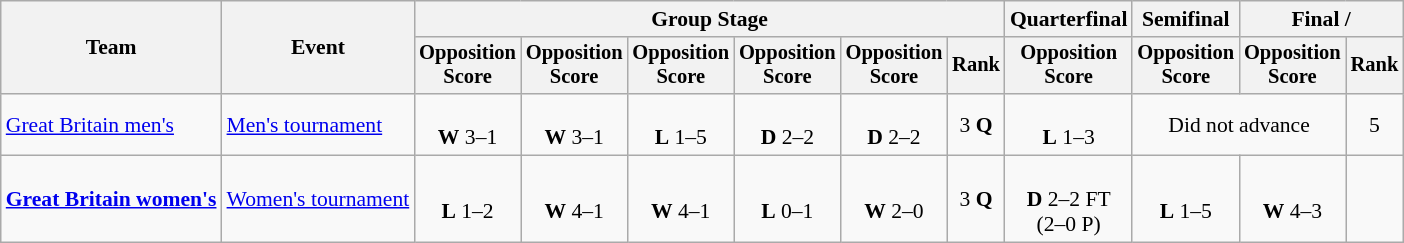<table class=wikitable style=font-size:90%;text-align:center>
<tr>
<th rowspan=2>Team</th>
<th rowspan=2>Event</th>
<th colspan=6>Group Stage</th>
<th>Quarterfinal</th>
<th>Semifinal</th>
<th colspan=2>Final / </th>
</tr>
<tr style=font-size:95%>
<th>Opposition<br>Score</th>
<th>Opposition<br>Score</th>
<th>Opposition<br>Score</th>
<th>Opposition<br>Score</th>
<th>Opposition<br>Score</th>
<th>Rank</th>
<th>Opposition<br>Score</th>
<th>Opposition<br>Score</th>
<th>Opposition<br>Score</th>
<th>Rank</th>
</tr>
<tr>
<td align=left><a href='#'>Great Britain men's</a></td>
<td align=left><a href='#'>Men's tournament</a></td>
<td><br><strong>W</strong> 3–1</td>
<td><br><strong>W</strong> 3–1</td>
<td><br><strong>L</strong> 1–5</td>
<td><br><strong>D</strong> 2–2</td>
<td><br><strong>D</strong> 2–2</td>
<td>3 <strong>Q</strong></td>
<td><br><strong>L</strong> 1–3</td>
<td colspan=2>Did not advance</td>
<td>5</td>
</tr>
<tr>
<td align=left><strong><a href='#'>Great Britain women's</a></strong></td>
<td align=left><a href='#'>Women's tournament</a></td>
<td><br><strong>L</strong> 1–2</td>
<td><br><strong>W</strong> 4–1</td>
<td><br><strong>W</strong> 4–1</td>
<td><br><strong>L</strong> 0–1</td>
<td><br><strong>W</strong> 2–0</td>
<td>3 <strong>Q</strong></td>
<td><br><strong>D</strong> 2–2 FT<br>(2–0 P)</td>
<td><br><strong>L</strong> 1–5</td>
<td><br><strong>W</strong> 4–3</td>
<td></td>
</tr>
</table>
